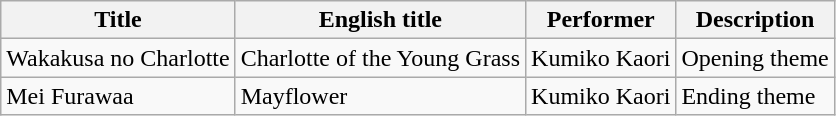<table class="wikitable">
<tr>
<th>Title</th>
<th>English title</th>
<th>Performer</th>
<th>Description</th>
</tr>
<tr>
<td>Wakakusa no Charlotte</td>
<td>Charlotte of the Young Grass</td>
<td>Kumiko Kaori</td>
<td>Opening theme</td>
</tr>
<tr>
<td>Mei Furawaa</td>
<td>Mayflower</td>
<td>Kumiko Kaori</td>
<td>Ending theme</td>
</tr>
</table>
